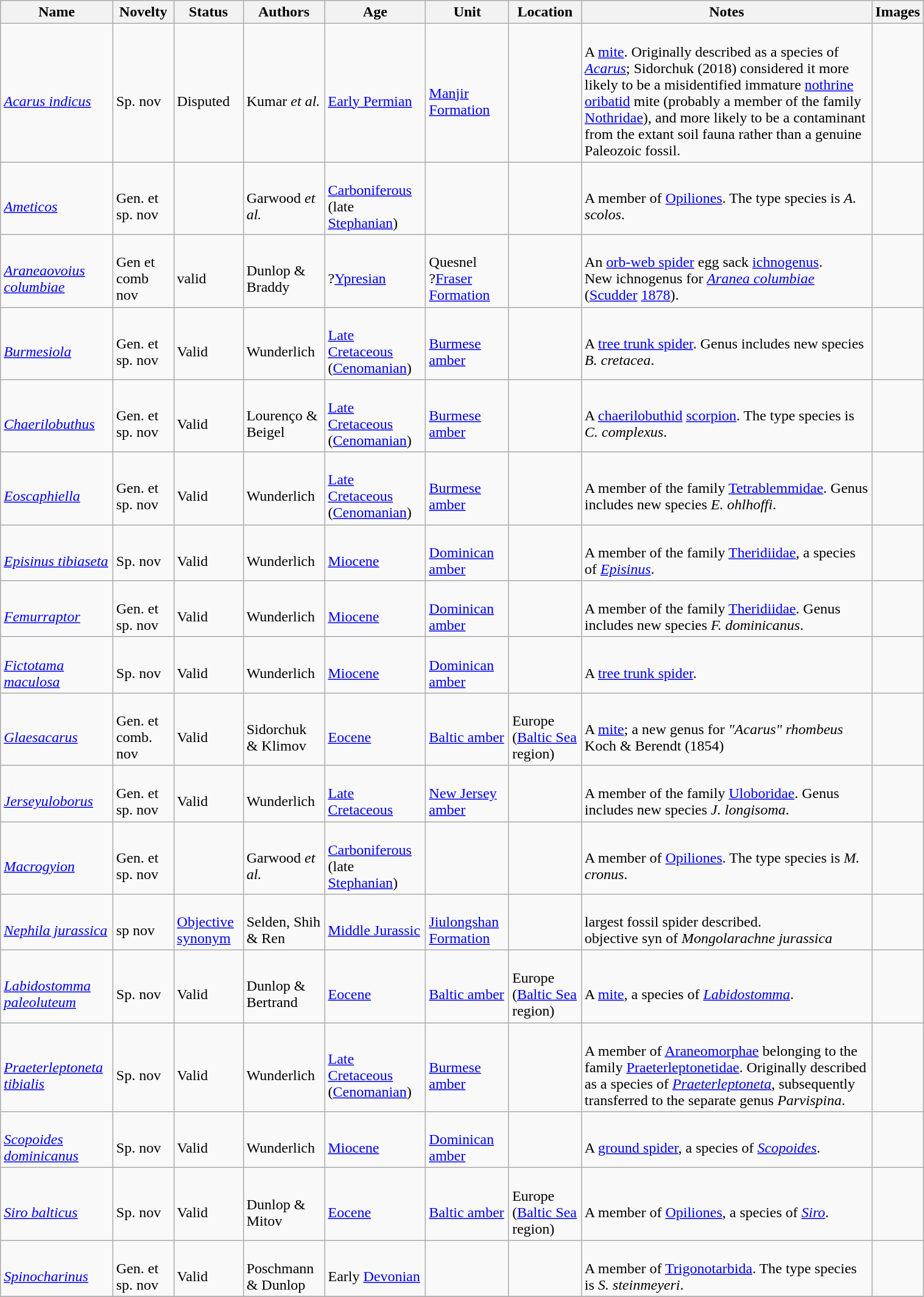<table class="wikitable sortable" align="center" width="80%">
<tr>
<th>Name</th>
<th>Novelty</th>
<th>Status</th>
<th>Authors</th>
<th>Age</th>
<th>Unit</th>
<th>Location</th>
<th>Notes</th>
<th>Images</th>
</tr>
<tr>
<td><br><em><a href='#'>Acarus indicus</a></em></td>
<td><br>Sp. nov</td>
<td><br>Disputed</td>
<td><br>Kumar <em>et al.</em></td>
<td><br><a href='#'>Early Permian</a></td>
<td><br><a href='#'>Manjir Formation</a></td>
<td><br></td>
<td><br>A <a href='#'>mite</a>. Originally described as a species of <em><a href='#'>Acarus</a></em>; Sidorchuk (2018) considered it more likely to be a misidentified immature <a href='#'>nothrine</a> <a href='#'>oribatid</a> mite (probably a member of the family <a href='#'>Nothridae</a>), and more likely to be a contaminant from the extant soil fauna rather than a genuine Paleozoic fossil.</td>
<td></td>
</tr>
<tr>
<td><br><em><a href='#'>Ameticos</a></em></td>
<td><br>Gen. et sp. nov</td>
<td></td>
<td><br>Garwood <em>et al.</em></td>
<td><br><a href='#'>Carboniferous</a> (late <a href='#'>Stephanian</a>)</td>
<td></td>
<td><br></td>
<td><br>A member of <a href='#'>Opiliones</a>. The type species is <em>A. scolos</em>.</td>
<td></td>
</tr>
<tr>
<td><br><em><a href='#'>Araneaovoius columbiae</a></em></td>
<td><br>Gen et comb nov</td>
<td><br>valid</td>
<td><br>Dunlop & Braddy</td>
<td><br>?<a href='#'>Ypresian</a></td>
<td><br>Quesnel<br>?<a href='#'>Fraser Formation</a></td>
<td><br><br></td>
<td><br>An <a href='#'>orb-web spider</a> egg sack <a href='#'>ichnogenus</a>.<br> New ichnogenus for <em><a href='#'>Aranea columbiae</a></em> (<a href='#'>Scudder</a> <a href='#'>1878</a>).</td>
<td><br></td>
</tr>
<tr>
<td><br><em><a href='#'>Burmesiola</a></em></td>
<td><br>Gen. et sp. nov</td>
<td><br>Valid</td>
<td><br>Wunderlich</td>
<td><br><a href='#'>Late Cretaceous</a> (<a href='#'>Cenomanian</a>)</td>
<td><br><a href='#'>Burmese amber</a></td>
<td><br></td>
<td><br>A <a href='#'>tree trunk spider</a>. Genus includes new species <em>B. cretacea</em>.</td>
<td></td>
</tr>
<tr>
<td><br><em><a href='#'>Chaerilobuthus</a></em></td>
<td><br>Gen. et sp. nov</td>
<td><br>Valid</td>
<td><br>Lourenço & Beigel</td>
<td><br><a href='#'>Late Cretaceous</a> (<a href='#'>Cenomanian</a>)</td>
<td><br><a href='#'>Burmese amber</a></td>
<td><br></td>
<td><br>A <a href='#'>chaerilobuthid</a> <a href='#'>scorpion</a>. The type species is <em>C. complexus</em>.</td>
<td></td>
</tr>
<tr>
<td><br><em><a href='#'>Eoscaphiella</a></em></td>
<td><br>Gen. et sp. nov</td>
<td><br>Valid</td>
<td><br>Wunderlich</td>
<td><br><a href='#'>Late Cretaceous</a> (<a href='#'>Cenomanian</a>)</td>
<td><br><a href='#'>Burmese amber</a></td>
<td><br></td>
<td><br>A member of the family <a href='#'>Tetrablemmidae</a>. Genus includes new species <em>E. ohlhoffi</em>.</td>
<td></td>
</tr>
<tr>
<td><br><em><a href='#'>Episinus tibiaseta</a></em></td>
<td><br>Sp. nov</td>
<td><br>Valid</td>
<td><br>Wunderlich</td>
<td><br><a href='#'>Miocene</a></td>
<td><br><a href='#'>Dominican amber</a></td>
<td><br></td>
<td><br>A member of the family <a href='#'>Theridiidae</a>, a species of <em><a href='#'>Episinus</a></em>.</td>
<td></td>
</tr>
<tr>
<td><br><em><a href='#'>Femurraptor</a></em></td>
<td><br>Gen. et sp. nov</td>
<td><br>Valid</td>
<td><br>Wunderlich</td>
<td><br><a href='#'>Miocene</a></td>
<td><br><a href='#'>Dominican amber</a></td>
<td><br></td>
<td><br>A member of the family <a href='#'>Theridiidae</a>. Genus includes new species <em>F. dominicanus</em>.</td>
<td></td>
</tr>
<tr>
<td><br><em><a href='#'>Fictotama maculosa</a></em></td>
<td><br>Sp. nov</td>
<td><br>Valid</td>
<td><br>Wunderlich</td>
<td><br><a href='#'>Miocene</a></td>
<td><br><a href='#'>Dominican amber</a></td>
<td><br></td>
<td><br>A <a href='#'>tree trunk spider</a>.</td>
<td></td>
</tr>
<tr>
<td><br><em><a href='#'>Glaesacarus</a></em></td>
<td><br>Gen. et comb. nov</td>
<td><br>Valid</td>
<td><br>Sidorchuk & Klimov</td>
<td><br><a href='#'>Eocene</a></td>
<td><br><a href='#'>Baltic amber</a></td>
<td><br>Europe (<a href='#'>Baltic Sea</a> region)</td>
<td><br>A <a href='#'>mite</a>; a new genus for <em>"Acarus" rhombeus</em> Koch & Berendt (1854)</td>
<td></td>
</tr>
<tr>
<td><br><em><a href='#'>Jerseyuloborus</a></em></td>
<td><br>Gen. et sp. nov</td>
<td><br>Valid</td>
<td><br>Wunderlich</td>
<td><br><a href='#'>Late Cretaceous</a></td>
<td><br><a href='#'>New Jersey amber</a></td>
<td><br></td>
<td><br>A member of the family <a href='#'>Uloboridae</a>. Genus includes new species <em>J. longisoma</em>.</td>
<td></td>
</tr>
<tr>
<td><br><em><a href='#'>Macrogyion</a></em></td>
<td><br>Gen. et sp. nov</td>
<td></td>
<td><br>Garwood <em>et al.</em></td>
<td><br><a href='#'>Carboniferous</a> (late <a href='#'>Stephanian</a>)</td>
<td></td>
<td><br></td>
<td><br>A member of <a href='#'>Opiliones</a>. The type species is <em>M. cronus</em>.</td>
<td></td>
</tr>
<tr>
<td><br><em><a href='#'>Nephila jurassica</a></em></td>
<td><br>sp nov</td>
<td><br><a href='#'>Objective synonym</a></td>
<td><br>Selden, Shih & Ren</td>
<td><br><a href='#'>Middle Jurassic</a></td>
<td><br><a href='#'>Jiulongshan Formation</a></td>
<td><br></td>
<td><br>largest fossil spider described. <br>objective syn of  <em>Mongolarachne jurassica</em></td>
<td><br></td>
</tr>
<tr>
<td><br><em><a href='#'>Labidostomma paleoluteum</a></em></td>
<td><br>Sp. nov</td>
<td><br>Valid</td>
<td><br>Dunlop & Bertrand</td>
<td><br><a href='#'>Eocene</a></td>
<td><br><a href='#'>Baltic amber</a></td>
<td><br>Europe (<a href='#'>Baltic Sea</a> region)</td>
<td><br>A <a href='#'>mite</a>, a species of <em><a href='#'>Labidostomma</a></em>.</td>
<td></td>
</tr>
<tr>
<td><br><em><a href='#'>Praeterleptoneta tibialis</a></em></td>
<td><br>Sp. nov</td>
<td><br>Valid</td>
<td><br>Wunderlich</td>
<td><br><a href='#'>Late Cretaceous</a> (<a href='#'>Cenomanian</a>)</td>
<td><br><a href='#'>Burmese amber</a></td>
<td><br></td>
<td><br>A member of <a href='#'>Araneomorphae</a> belonging to the family <a href='#'>Praeterleptonetidae</a>. Originally described as a species of <em><a href='#'>Praeterleptoneta</a></em>, subsequently transferred to the separate genus <em>Parvispina</em>.</td>
<td></td>
</tr>
<tr>
<td><br><em><a href='#'>Scopoides dominicanus</a></em></td>
<td><br>Sp. nov</td>
<td><br>Valid</td>
<td><br>Wunderlich</td>
<td><br><a href='#'>Miocene</a></td>
<td><br><a href='#'>Dominican amber</a></td>
<td><br></td>
<td><br>A <a href='#'>ground spider</a>, a species of <em><a href='#'>Scopoides</a></em>.</td>
<td></td>
</tr>
<tr>
<td><br><em><a href='#'>Siro balticus</a></em></td>
<td><br>Sp. nov</td>
<td><br>Valid</td>
<td><br>Dunlop & Mitov</td>
<td><br><a href='#'>Eocene</a></td>
<td><br><a href='#'>Baltic amber</a></td>
<td><br>Europe (<a href='#'>Baltic Sea</a> region)</td>
<td><br>A member of <a href='#'>Opiliones</a>, a species of <em><a href='#'>Siro</a></em>.</td>
<td></td>
</tr>
<tr>
<td><br><em><a href='#'>Spinocharinus</a></em></td>
<td><br>Gen. et sp. nov</td>
<td><br>Valid</td>
<td><br>Poschmann & Dunlop</td>
<td><br>Early <a href='#'>Devonian</a></td>
<td></td>
<td><br></td>
<td><br>A member of <a href='#'>Trigonotarbida</a>. The type species is <em>S. steinmeyeri</em>.</td>
<td></td>
</tr>
<tr>
</tr>
</table>
